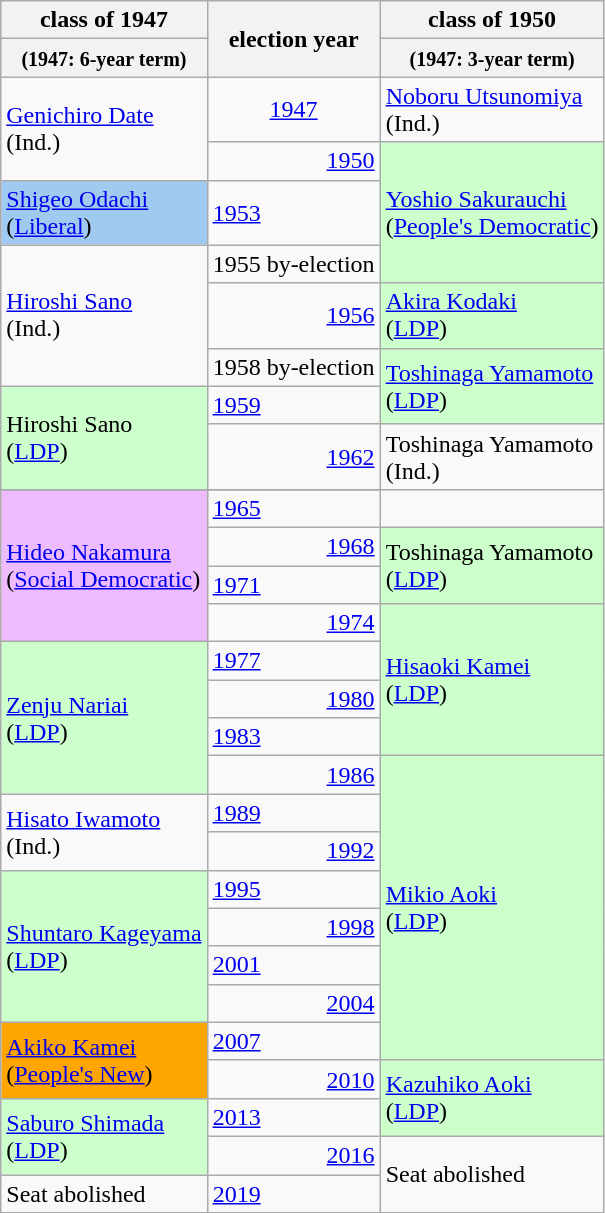<table class="wikitable" border="1">
<tr>
<th>class of 1947</th>
<th rowspan="2">election year</th>
<th>class of 1950</th>
</tr>
<tr>
<th><small>(1947: 6-year term)</small></th>
<th><small>(1947: 3-year term)</small></th>
</tr>
<tr>
<td rowspan="2"><a href='#'>Genichiro Date</a><br>(Ind.)</td>
<td align="center"><a href='#'>1947</a></td>
<td><a href='#'>Noboru Utsunomiya</a><br>(Ind.)</td>
</tr>
<tr>
<td align="right"><a href='#'>1950</a></td>
<td rowspan="3" bgcolor="#CCFFCC"><a href='#'>Yoshio Sakurauchi</a><br>(<a href='#'>People's Democratic</a>)</td>
</tr>
<tr>
<td bgcolor="#A1CAF1"><a href='#'>Shigeo Odachi</a><br>(<a href='#'>Liberal</a>)</td>
<td align="left"><a href='#'>1953</a></td>
</tr>
<tr>
<td rowspan="3"><a href='#'>Hiroshi Sano</a><br>(Ind.)</td>
<td align="left">1955 by-election</td>
</tr>
<tr>
<td align="right"><a href='#'>1956</a></td>
<td bgcolor="#CCFFCC"><a href='#'>Akira Kodaki</a><br>(<a href='#'>LDP</a>)</td>
</tr>
<tr>
<td align="right">1958 by-election</td>
<td rowspan="2" bgcolor="#CCFFCC"><a href='#'>Toshinaga Yamamoto</a><br>(<a href='#'>LDP</a>)</td>
</tr>
<tr>
<td rowspan="2" bgcolor="#CCFFCC">Hiroshi Sano<br>(<a href='#'>LDP</a>)</td>
<td align="left"><a href='#'>1959</a></td>
</tr>
<tr>
<td align="right"><a href='#'>1962</a></td>
<td rowspan="2">Toshinaga Yamamoto<br>(Ind.)</td>
</tr>
<tr>
</tr>
<tr>
<td rowspan="4" bgcolor="#EEBBFF"><a href='#'>Hideo Nakamura</a><br>(<a href='#'>Social Democratic</a>)</td>
<td align="left"><a href='#'>1965</a></td>
</tr>
<tr>
<td align="right"><a href='#'>1968</a></td>
<td rowspan="2" bgcolor="#CCFFCC">Toshinaga Yamamoto<br>(<a href='#'>LDP</a>)</td>
</tr>
<tr>
<td align="left"><a href='#'>1971</a></td>
</tr>
<tr>
<td align="right"><a href='#'>1974</a></td>
<td rowspan="4" bgcolor="#CCFFCC"><a href='#'>Hisaoki Kamei</a><br>(<a href='#'>LDP</a>)</td>
</tr>
<tr>
<td rowspan="4" bgcolor="#CCFFCC"><a href='#'>Zenju Nariai</a><br>(<a href='#'>LDP</a>)</td>
<td align="left"><a href='#'>1977</a></td>
</tr>
<tr>
<td align="right"><a href='#'>1980</a></td>
</tr>
<tr>
<td align="left"><a href='#'>1983</a></td>
</tr>
<tr>
<td align="right"><a href='#'>1986</a></td>
<td rowspan="8" bgcolor="#CCFFCC"><a href='#'>Mikio Aoki</a><br>(<a href='#'>LDP</a>)</td>
</tr>
<tr>
<td rowspan="2"><a href='#'>Hisato Iwamoto</a><br>(Ind.)</td>
<td align="left"><a href='#'>1989</a></td>
</tr>
<tr>
<td align="right"><a href='#'>1992</a></td>
</tr>
<tr>
<td rowspan="4" bgcolor="#CCFFCC"><a href='#'>Shuntaro Kageyama</a><br>(<a href='#'>LDP</a>)</td>
<td align="left"><a href='#'>1995</a></td>
</tr>
<tr>
<td align="right"><a href='#'>1998</a></td>
</tr>
<tr>
<td align="left"><a href='#'>2001</a></td>
</tr>
<tr>
<td align="right"><a href='#'>2004</a></td>
</tr>
<tr>
<td rowspan="2" bgcolor="#FFA500"><a href='#'>Akiko Kamei</a><br>(<a href='#'>People's New</a>)</td>
<td align="left"><a href='#'>2007</a></td>
</tr>
<tr>
<td align="right"><a href='#'>2010</a></td>
<td rowspan="2" bgcolor="#CCFFCC"><a href='#'>Kazuhiko Aoki</a><br>(<a href='#'>LDP</a>)</td>
</tr>
<tr>
<td rowspan="2" bgcolor="#CCFFCC"><a href='#'>Saburo Shimada</a><br>(<a href='#'>LDP</a>)</td>
<td align="left"><a href='#'>2013</a></td>
</tr>
<tr>
<td align="right"><a href='#'>2016</a></td>
<td rowspan="2">Seat abolished</td>
</tr>
<tr>
<td>Seat abolished</td>
<td align="left"><a href='#'>2019</a></td>
</tr>
</table>
